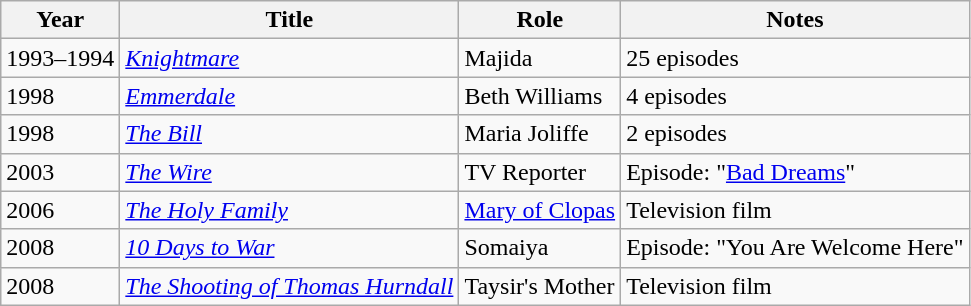<table class="wikitable sortable">
<tr>
<th>Year</th>
<th>Title</th>
<th>Role</th>
<th class="unsortable">Notes</th>
</tr>
<tr>
<td>1993–1994</td>
<td><em><a href='#'>Knightmare</a></em></td>
<td>Majida</td>
<td>25 episodes</td>
</tr>
<tr>
<td>1998</td>
<td><em><a href='#'>Emmerdale</a></em></td>
<td>Beth Williams</td>
<td>4 episodes</td>
</tr>
<tr>
<td>1998</td>
<td><em><a href='#'>The Bill</a></em></td>
<td>Maria Joliffe</td>
<td>2 episodes</td>
</tr>
<tr>
<td>2003</td>
<td><em><a href='#'>The Wire</a></em></td>
<td>TV Reporter</td>
<td>Episode: "<a href='#'>Bad Dreams</a>"</td>
</tr>
<tr>
<td>2006</td>
<td><em><a href='#'>The Holy Family</a></em></td>
<td><a href='#'>Mary of Clopas</a></td>
<td>Television film</td>
</tr>
<tr>
<td>2008</td>
<td><em><a href='#'>10 Days to War</a></em></td>
<td>Somaiya</td>
<td>Episode: "You Are Welcome Here"</td>
</tr>
<tr>
<td>2008</td>
<td><em><a href='#'>The Shooting of Thomas Hurndall</a></em></td>
<td>Taysir's Mother</td>
<td>Television film</td>
</tr>
</table>
